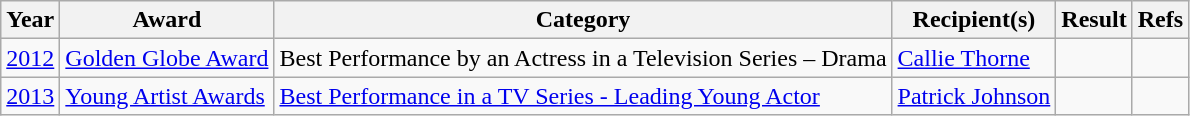<table class="wikitable">
<tr>
<th>Year</th>
<th>Award</th>
<th>Category</th>
<th>Recipient(s)</th>
<th>Result</th>
<th>Refs</th>
</tr>
<tr>
<td><a href='#'>2012</a></td>
<td><a href='#'>Golden Globe Award</a></td>
<td>Best Performance by an Actress in a Television Series – Drama</td>
<td><a href='#'>Callie Thorne</a></td>
<td></td>
<td style="text-align:center;"></td>
</tr>
<tr>
<td><a href='#'>2013</a></td>
<td><a href='#'>Young Artist Awards</a></td>
<td><a href='#'>Best Performance in a TV Series - Leading Young Actor</a></td>
<td><a href='#'>Patrick Johnson</a></td>
<td></td>
<td style="text-align:center;"></td>
</tr>
</table>
